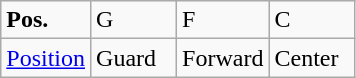<table class="wikitable">
<tr>
<td width="50"><strong>Pos.</strong></td>
<td width="50">G</td>
<td width="50">F</td>
<td width="50">C</td>
</tr>
<tr>
<td><a href='#'>Position</a></td>
<td>Guard</td>
<td>Forward</td>
<td>Center</td>
</tr>
</table>
